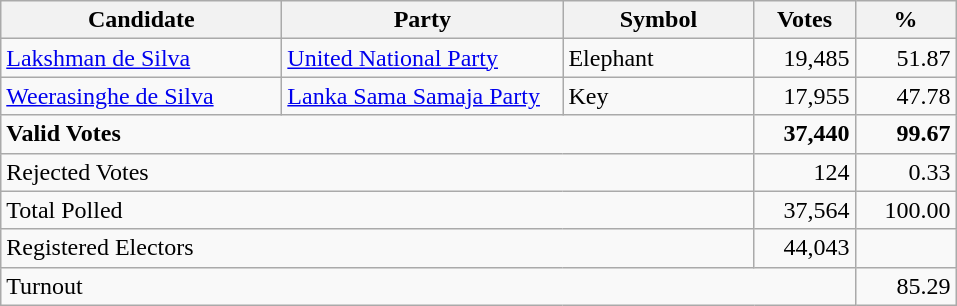<table class="wikitable" border="1" style="text-align:right;">
<tr>
<th align=left width="180">Candidate</th>
<th align=left width="180">Party</th>
<th align=left width="120">Symbol</th>
<th align=left width="60">Votes</th>
<th align=left width="60">%</th>
</tr>
<tr>
<td align=left><a href='#'>Lakshman de Silva</a></td>
<td align=left><a href='#'>United National Party</a></td>
<td align=left>Elephant</td>
<td>19,485</td>
<td>51.87</td>
</tr>
<tr>
<td align=left><a href='#'>Weerasinghe de Silva</a></td>
<td align=left><a href='#'>Lanka Sama Samaja Party</a></td>
<td align=left>Key</td>
<td>17,955</td>
<td>47.78</td>
</tr>
<tr>
<td align=left colspan=3><strong>Valid Votes</strong></td>
<td><strong>37,440</strong></td>
<td><strong>99.67</strong></td>
</tr>
<tr>
<td align=left colspan=3>Rejected Votes</td>
<td>124</td>
<td>0.33</td>
</tr>
<tr>
<td align=left colspan=3>Total Polled</td>
<td>37,564</td>
<td>100.00</td>
</tr>
<tr>
<td align=left colspan=3>Registered Electors</td>
<td>44,043</td>
<td></td>
</tr>
<tr>
<td align=left colspan=4>Turnout</td>
<td>85.29</td>
</tr>
</table>
